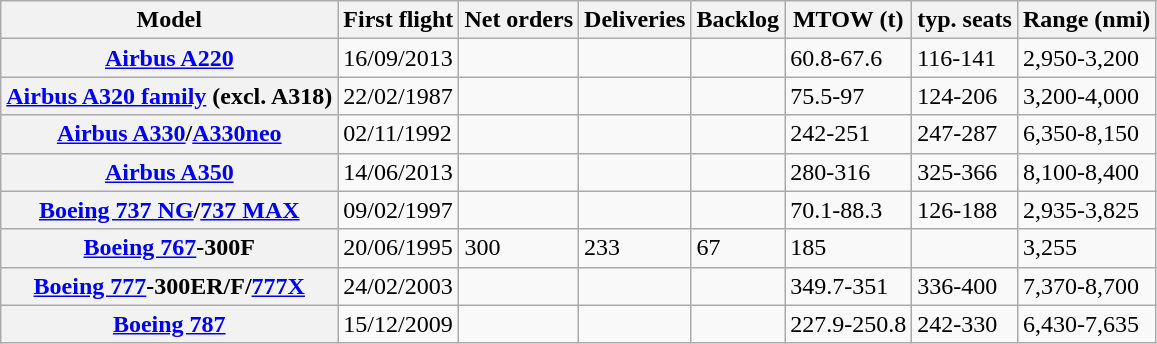<table class="wikitable sortable">
<tr>
<th>Model</th>
<th data-sort-type="date">First flight</th>
<th data-sort-type="number">Net orders</th>
<th data-sort-type="number">Deliveries</th>
<th data-sort-type="number">Backlog</th>
<th data-sort-type="number">MTOW (t)</th>
<th data-sort-type="number">typ. seats</th>
<th data-sort-type="number">Range (nmi)</th>
</tr>
<tr>
<th><a href='#'>Airbus A220</a></th>
<td>16/09/2013</td>
<td></td>
<td></td>
<td></td>
<td>60.8-67.6</td>
<td>116-141</td>
<td>2,950-3,200</td>
</tr>
<tr>
<th><a href='#'>Airbus A320 family</a> (excl. A318)</th>
<td>22/02/1987</td>
<td></td>
<td></td>
<td></td>
<td>75.5-97</td>
<td>124-206</td>
<td>3,200-4,000</td>
</tr>
<tr>
<th><a href='#'>Airbus A330</a>/<a href='#'>A330neo</a></th>
<td>02/11/1992</td>
<td></td>
<td></td>
<td></td>
<td>242-251</td>
<td>247-287</td>
<td>6,350-8,150</td>
</tr>
<tr>
<th><a href='#'>Airbus A350</a></th>
<td>14/06/2013</td>
<td></td>
<td></td>
<td></td>
<td>280-316</td>
<td>325-366</td>
<td>8,100-8,400</td>
</tr>
<tr>
<th><a href='#'>Boeing 737 NG</a>/<a href='#'>737 MAX</a></th>
<td>09/02/1997</td>
<td></td>
<td></td>
<td></td>
<td>70.1-88.3</td>
<td>126-188</td>
<td>2,935-3,825</td>
</tr>
<tr>
<th><a href='#'>Boeing 767</a>-300F</th>
<td>20/06/1995</td>
<td>300</td>
<td>233</td>
<td>67</td>
<td>185</td>
<td></td>
<td>3,255</td>
</tr>
<tr>
<th><a href='#'>Boeing 777</a>-300ER/F/<a href='#'>777X</a></th>
<td>24/02/2003</td>
<td></td>
<td></td>
<td></td>
<td>349.7-351</td>
<td>336-400</td>
<td>7,370-8,700</td>
</tr>
<tr>
<th><a href='#'>Boeing 787</a></th>
<td>15/12/2009</td>
<td></td>
<td></td>
<td></td>
<td>227.9-250.8</td>
<td>242-330</td>
<td>6,430-7,635</td>
</tr>
</table>
